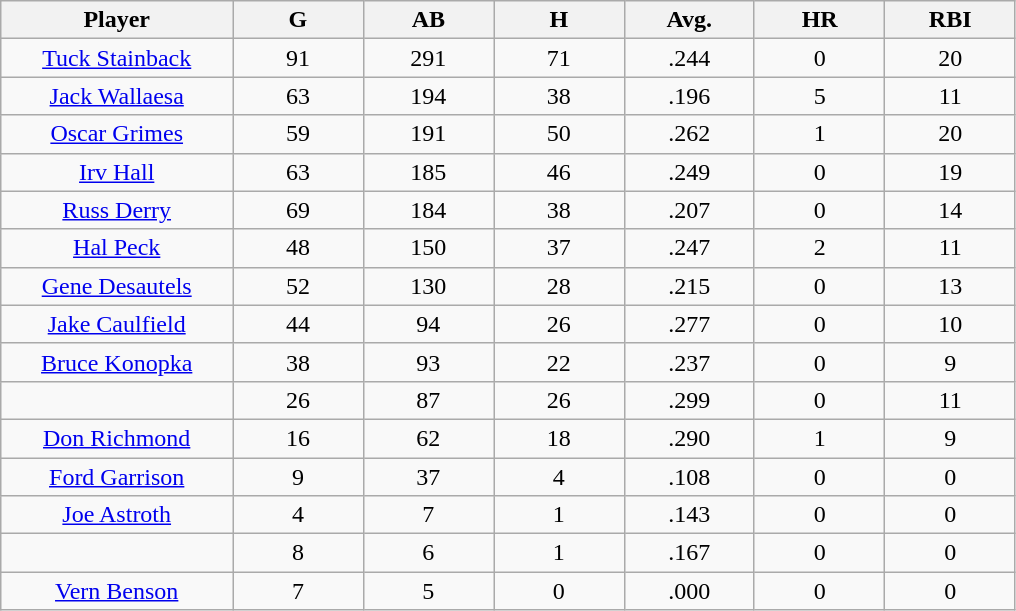<table class="wikitable sortable">
<tr>
<th bgcolor="#DDDDFF" width="16%">Player</th>
<th bgcolor="#DDDDFF" width="9%">G</th>
<th bgcolor="#DDDDFF" width="9%">AB</th>
<th bgcolor="#DDDDFF" width="9%">H</th>
<th bgcolor="#DDDDFF" width="9%">Avg.</th>
<th bgcolor="#DDDDFF" width="9%">HR</th>
<th bgcolor="#DDDDFF" width="9%">RBI</th>
</tr>
<tr align="center">
<td><a href='#'>Tuck Stainback</a></td>
<td>91</td>
<td>291</td>
<td>71</td>
<td>.244</td>
<td>0</td>
<td>20</td>
</tr>
<tr align=center>
<td><a href='#'>Jack Wallaesa</a></td>
<td>63</td>
<td>194</td>
<td>38</td>
<td>.196</td>
<td>5</td>
<td>11</td>
</tr>
<tr align=center>
<td><a href='#'>Oscar Grimes</a></td>
<td>59</td>
<td>191</td>
<td>50</td>
<td>.262</td>
<td>1</td>
<td>20</td>
</tr>
<tr align=center>
<td><a href='#'>Irv Hall</a></td>
<td>63</td>
<td>185</td>
<td>46</td>
<td>.249</td>
<td>0</td>
<td>19</td>
</tr>
<tr align=center>
<td><a href='#'>Russ Derry</a></td>
<td>69</td>
<td>184</td>
<td>38</td>
<td>.207</td>
<td>0</td>
<td>14</td>
</tr>
<tr align=center>
<td><a href='#'>Hal Peck</a></td>
<td>48</td>
<td>150</td>
<td>37</td>
<td>.247</td>
<td>2</td>
<td>11</td>
</tr>
<tr align=center>
<td><a href='#'>Gene Desautels</a></td>
<td>52</td>
<td>130</td>
<td>28</td>
<td>.215</td>
<td>0</td>
<td>13</td>
</tr>
<tr align=center>
<td><a href='#'>Jake Caulfield</a></td>
<td>44</td>
<td>94</td>
<td>26</td>
<td>.277</td>
<td>0</td>
<td>10</td>
</tr>
<tr align=center>
<td><a href='#'>Bruce Konopka</a></td>
<td>38</td>
<td>93</td>
<td>22</td>
<td>.237</td>
<td>0</td>
<td>9</td>
</tr>
<tr align=center>
<td></td>
<td>26</td>
<td>87</td>
<td>26</td>
<td>.299</td>
<td>0</td>
<td>11</td>
</tr>
<tr align="center">
<td><a href='#'>Don Richmond</a></td>
<td>16</td>
<td>62</td>
<td>18</td>
<td>.290</td>
<td>1</td>
<td>9</td>
</tr>
<tr align=center>
<td><a href='#'>Ford Garrison</a></td>
<td>9</td>
<td>37</td>
<td>4</td>
<td>.108</td>
<td>0</td>
<td>0</td>
</tr>
<tr align=center>
<td><a href='#'>Joe Astroth</a></td>
<td>4</td>
<td>7</td>
<td>1</td>
<td>.143</td>
<td>0</td>
<td>0</td>
</tr>
<tr align=center>
<td></td>
<td>8</td>
<td>6</td>
<td>1</td>
<td>.167</td>
<td>0</td>
<td>0</td>
</tr>
<tr align="center">
<td><a href='#'>Vern Benson</a></td>
<td>7</td>
<td>5</td>
<td>0</td>
<td>.000</td>
<td>0</td>
<td>0</td>
</tr>
</table>
